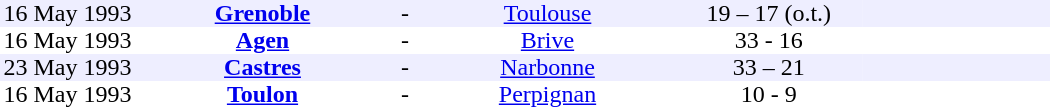<table border=0 cellspacing=0 cellpadding=0>
<tr align=center bgcolor=#EEEEFF>
<td width=90>16 May 1993</td>
<td width=170><strong><a href='#'>Grenoble</a></strong></td>
<td width=20>-</td>
<td width=170><a href='#'>Toulouse</a></td>
<td width=125>19 – 17 (o.t.)</td>
<td width=125></td>
</tr>
<tr align=center bgcolor=#FFFFFF>
<td width=90>16 May 1993</td>
<td width=170><strong><a href='#'>Agen</a></strong></td>
<td width=20>-</td>
<td width=170><a href='#'>Brive</a></td>
<td width=125>33 - 16</td>
<td width=125></td>
</tr>
<tr align=center bgcolor=#EEEEFF>
<td width=90>23 May 1993</td>
<td width=170><strong><a href='#'>Castres</a></strong></td>
<td width=20>-</td>
<td width=170><a href='#'>Narbonne</a></td>
<td width=125>33 – 21</td>
<td width=125></td>
</tr>
<tr align=center bgcolor=#FFFFFF>
<td width=90>16 May 1993</td>
<td width=170><strong><a href='#'>Toulon</a></strong></td>
<td width=20>-</td>
<td width=170><a href='#'>Perpignan</a></td>
<td width=125>10 - 9</td>
<td width=125></td>
</tr>
</table>
